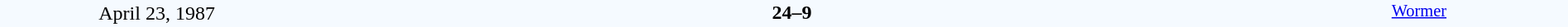<table style="width: 100%; background:#F5FAFF;" cellspacing="0">
<tr>
<td align=center rowspan=3 width=20%>April 23, 1987<br></td>
</tr>
<tr>
<td width=24% align=right></td>
<td align=center width=13%><strong>24–9</strong></td>
<td width=24%></td>
<td style=font-size:85% rowspan=3 valign=top align=center><a href='#'>Wormer</a></td>
</tr>
<tr style=font-size:85%>
<td align=right></td>
<td align=center></td>
<td></td>
</tr>
</table>
